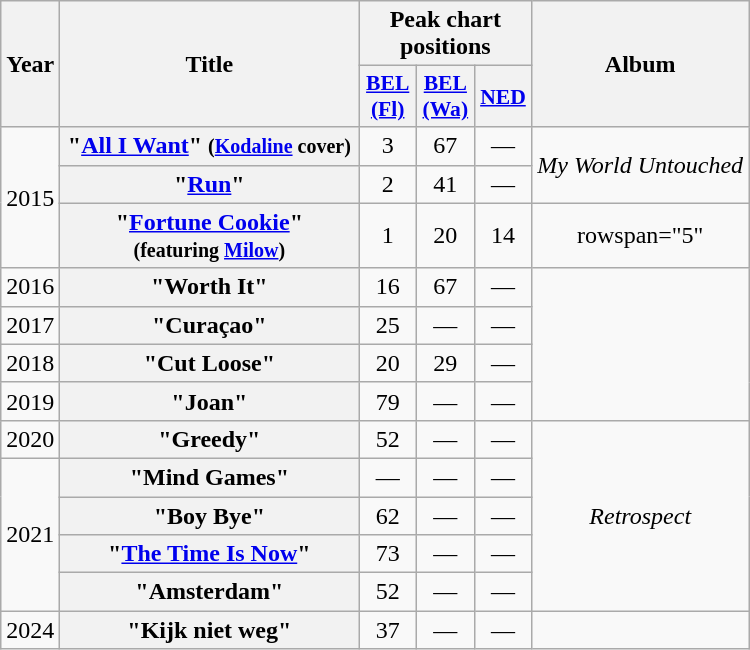<table class="wikitable plainrowheaders" style="text-align:center;">
<tr>
<th scope="col" rowspan="2" style="width:1em;">Year</th>
<th scope="col" rowspan="2" style="width:12em;">Title</th>
<th scope="col" colspan="3">Peak chart positions</th>
<th scope="col" rowspan="2">Album</th>
</tr>
<tr>
<th scope="col" style="width:2.2em; font-size:90%;"><a href='#'>BEL (Fl)</a><br></th>
<th scope="col" style="width:2.2em; font-size:90%;"><a href='#'>BEL (Wa)</a><br></th>
<th scope="col" style="width:2.2em; font-size:90%;"><a href='#'>NED</a><br></th>
</tr>
<tr>
<td rowspan="3">2015</td>
<th scope="row">"<a href='#'>All I Want</a>" <small>(<a href='#'>Kodaline</a> cover)</small></th>
<td>3</td>
<td>67</td>
<td>—</td>
<td rowspan="2"><em>My World Untouched</em></td>
</tr>
<tr>
<th scope="row">"<a href='#'>Run</a>"</th>
<td>2</td>
<td>41</td>
<td>—</td>
</tr>
<tr>
<th scope="row">"<a href='#'>Fortune Cookie</a>"<br><small>(featuring <a href='#'>Milow</a>)</small></th>
<td>1</td>
<td>20</td>
<td>14</td>
<td>rowspan="5" </td>
</tr>
<tr>
<td>2016</td>
<th scope="row">"Worth It"</th>
<td>16</td>
<td>67</td>
<td>—</td>
</tr>
<tr>
<td>2017</td>
<th scope="row">"Curaçao"</th>
<td>25</td>
<td>—</td>
<td>—</td>
</tr>
<tr>
<td>2018</td>
<th scope="row">"Cut Loose"</th>
<td>20</td>
<td>29</td>
<td>—</td>
</tr>
<tr>
<td>2019</td>
<th scope="row">"Joan"</th>
<td>79</td>
<td>—</td>
<td>—</td>
</tr>
<tr>
<td>2020</td>
<th scope="row">"Greedy"</th>
<td>52</td>
<td>—</td>
<td>—</td>
<td rowspan="5"><em>Retrospect</em></td>
</tr>
<tr>
<td rowspan="4">2021</td>
<th scope="row">"Mind Games"</th>
<td>—</td>
<td>—</td>
<td>—</td>
</tr>
<tr>
<th scope="row">"Boy Bye"</th>
<td>62</td>
<td>—</td>
<td>—</td>
</tr>
<tr>
<th scope="row">"<a href='#'>The Time Is Now</a>"</th>
<td>73</td>
<td>—</td>
<td>—</td>
</tr>
<tr>
<th scope="row">"Amsterdam"</th>
<td>52</td>
<td>—</td>
<td>—</td>
</tr>
<tr>
<td>2024</td>
<th scope="row">"Kijk niet weg"</th>
<td>37</td>
<td>—</td>
<td>—</td>
<td></td>
</tr>
</table>
